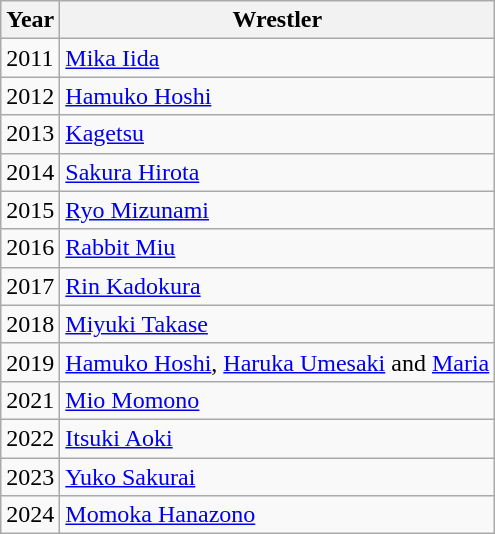<table class="wikitable">
<tr>
<th>Year</th>
<th>Wrestler</th>
</tr>
<tr>
<td>2011</td>
<td><a href='#'>Mika Iida</a></td>
</tr>
<tr>
<td>2012</td>
<td><a href='#'>Hamuko Hoshi</a></td>
</tr>
<tr>
<td>2013</td>
<td><a href='#'>Kagetsu</a></td>
</tr>
<tr>
<td>2014</td>
<td><a href='#'>Sakura Hirota</a></td>
</tr>
<tr>
<td>2015</td>
<td><a href='#'>Ryo Mizunami</a></td>
</tr>
<tr>
<td>2016</td>
<td><a href='#'>Rabbit Miu</a></td>
</tr>
<tr>
<td>2017</td>
<td><a href='#'>Rin Kadokura</a></td>
</tr>
<tr>
<td>2018</td>
<td><a href='#'>Miyuki Takase</a></td>
</tr>
<tr>
<td>2019</td>
<td><a href='#'>Hamuko Hoshi</a>, <a href='#'>Haruka Umesaki</a> and <a href='#'>Maria</a></td>
</tr>
<tr>
<td>2021</td>
<td><a href='#'>Mio Momono</a></td>
</tr>
<tr>
<td>2022</td>
<td><a href='#'>Itsuki Aoki</a></td>
</tr>
<tr>
<td>2023</td>
<td><a href='#'>Yuko Sakurai</a></td>
</tr>
<tr>
<td>2024</td>
<td><a href='#'>Momoka Hanazono</a></td>
</tr>
</table>
